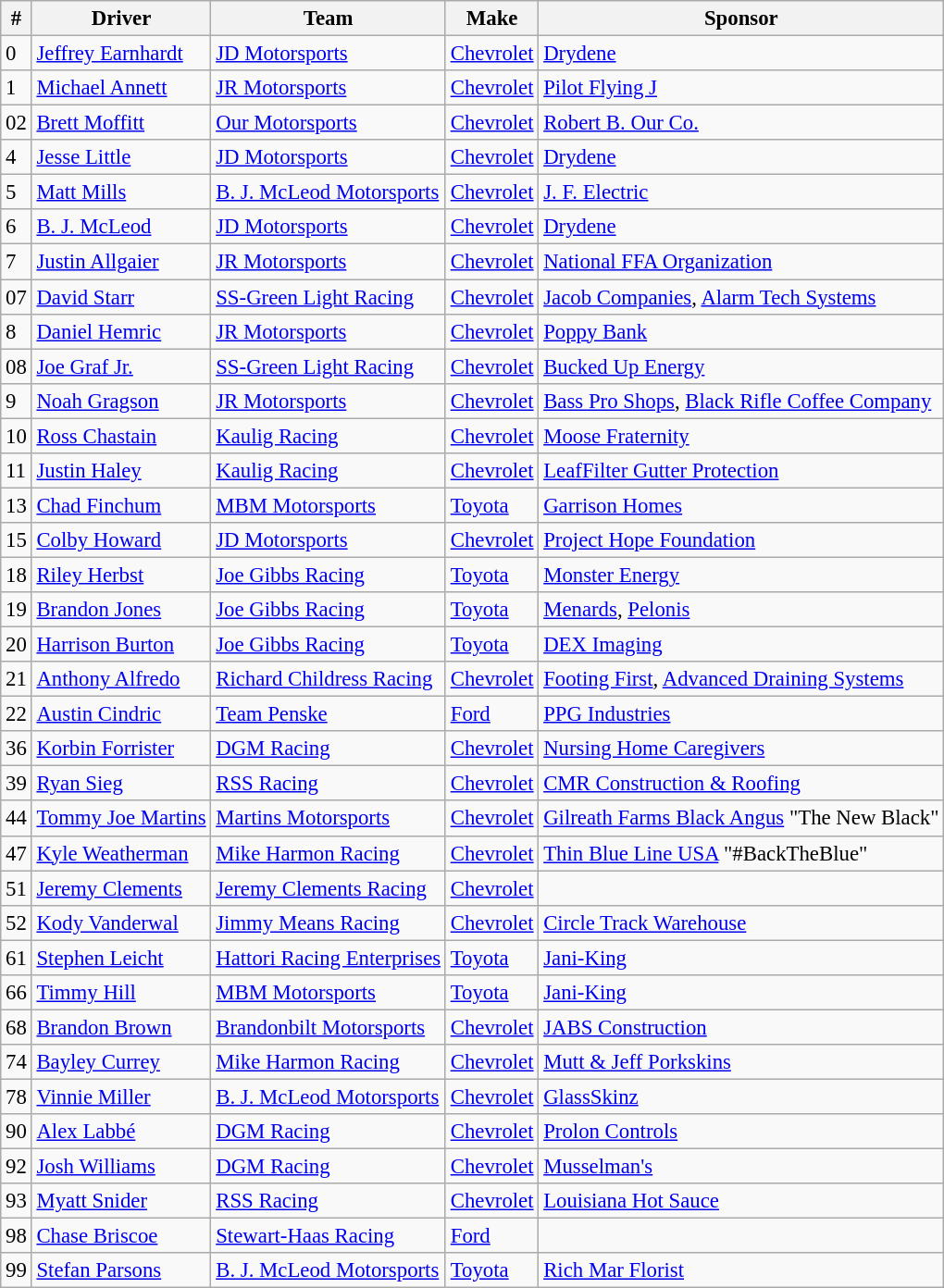<table class="wikitable" style="font-size:95%">
<tr>
<th>#</th>
<th>Driver</th>
<th>Team</th>
<th>Make</th>
<th>Sponsor</th>
</tr>
<tr>
<td>0</td>
<td><a href='#'>Jeffrey Earnhardt</a></td>
<td><a href='#'>JD Motorsports</a></td>
<td><a href='#'>Chevrolet</a></td>
<td><a href='#'>Drydene</a></td>
</tr>
<tr>
<td>1</td>
<td><a href='#'>Michael Annett</a></td>
<td><a href='#'>JR Motorsports</a></td>
<td><a href='#'>Chevrolet</a></td>
<td><a href='#'>Pilot Flying J</a></td>
</tr>
<tr>
<td>02</td>
<td><a href='#'>Brett Moffitt</a></td>
<td><a href='#'>Our Motorsports</a></td>
<td><a href='#'>Chevrolet</a></td>
<td><a href='#'>Robert B. Our Co.</a></td>
</tr>
<tr>
<td>4</td>
<td><a href='#'>Jesse Little</a></td>
<td><a href='#'>JD Motorsports</a></td>
<td><a href='#'>Chevrolet</a></td>
<td><a href='#'>Drydene</a></td>
</tr>
<tr>
<td>5</td>
<td><a href='#'>Matt Mills</a></td>
<td><a href='#'>B. J. McLeod Motorsports</a></td>
<td><a href='#'>Chevrolet</a></td>
<td><a href='#'>J. F. Electric</a></td>
</tr>
<tr>
<td>6</td>
<td><a href='#'>B. J. McLeod</a></td>
<td><a href='#'>JD Motorsports</a></td>
<td><a href='#'>Chevrolet</a></td>
<td><a href='#'>Drydene</a></td>
</tr>
<tr>
<td>7</td>
<td><a href='#'>Justin Allgaier</a></td>
<td><a href='#'>JR Motorsports</a></td>
<td><a href='#'>Chevrolet</a></td>
<td><a href='#'>National FFA Organization</a></td>
</tr>
<tr>
<td>07</td>
<td><a href='#'>David Starr</a></td>
<td><a href='#'>SS-Green Light Racing</a></td>
<td><a href='#'>Chevrolet</a></td>
<td><a href='#'>Jacob Companies</a>, <a href='#'>Alarm Tech Systems</a></td>
</tr>
<tr>
<td>8</td>
<td><a href='#'>Daniel Hemric</a></td>
<td><a href='#'>JR Motorsports</a></td>
<td><a href='#'>Chevrolet</a></td>
<td><a href='#'>Poppy Bank</a></td>
</tr>
<tr>
<td>08</td>
<td><a href='#'>Joe Graf Jr.</a></td>
<td><a href='#'>SS-Green Light Racing</a></td>
<td><a href='#'>Chevrolet</a></td>
<td><a href='#'>Bucked Up Energy</a></td>
</tr>
<tr>
<td>9</td>
<td><a href='#'>Noah Gragson</a></td>
<td><a href='#'>JR Motorsports</a></td>
<td><a href='#'>Chevrolet</a></td>
<td><a href='#'>Bass Pro Shops</a>, <a href='#'>Black Rifle Coffee Company</a></td>
</tr>
<tr>
<td>10</td>
<td><a href='#'>Ross Chastain</a></td>
<td><a href='#'>Kaulig Racing</a></td>
<td><a href='#'>Chevrolet</a></td>
<td><a href='#'>Moose Fraternity</a></td>
</tr>
<tr>
<td>11</td>
<td><a href='#'>Justin Haley</a></td>
<td><a href='#'>Kaulig Racing</a></td>
<td><a href='#'>Chevrolet</a></td>
<td><a href='#'>LeafFilter Gutter Protection</a></td>
</tr>
<tr>
<td>13</td>
<td><a href='#'>Chad Finchum</a></td>
<td><a href='#'>MBM Motorsports</a></td>
<td><a href='#'>Toyota</a></td>
<td><a href='#'>Garrison Homes</a></td>
</tr>
<tr>
<td>15</td>
<td><a href='#'>Colby Howard</a></td>
<td><a href='#'>JD Motorsports</a></td>
<td><a href='#'>Chevrolet</a></td>
<td><a href='#'>Project Hope Foundation</a></td>
</tr>
<tr>
<td>18</td>
<td><a href='#'>Riley Herbst</a></td>
<td><a href='#'>Joe Gibbs Racing</a></td>
<td><a href='#'>Toyota</a></td>
<td><a href='#'>Monster Energy</a></td>
</tr>
<tr>
<td>19</td>
<td><a href='#'>Brandon Jones</a></td>
<td><a href='#'>Joe Gibbs Racing</a></td>
<td><a href='#'>Toyota</a></td>
<td><a href='#'>Menards</a>, <a href='#'>Pelonis</a></td>
</tr>
<tr>
<td>20</td>
<td><a href='#'>Harrison Burton</a></td>
<td><a href='#'>Joe Gibbs Racing</a></td>
<td><a href='#'>Toyota</a></td>
<td><a href='#'>DEX Imaging</a></td>
</tr>
<tr>
<td>21</td>
<td><a href='#'>Anthony Alfredo</a></td>
<td><a href='#'>Richard Childress Racing</a></td>
<td><a href='#'>Chevrolet</a></td>
<td><a href='#'>Footing First</a>, <a href='#'>Advanced Draining Systems</a></td>
</tr>
<tr>
<td>22</td>
<td><a href='#'>Austin Cindric</a></td>
<td><a href='#'>Team Penske</a></td>
<td><a href='#'>Ford</a></td>
<td><a href='#'>PPG Industries</a></td>
</tr>
<tr>
<td>36</td>
<td><a href='#'>Korbin Forrister</a></td>
<td><a href='#'>DGM Racing</a></td>
<td><a href='#'>Chevrolet</a></td>
<td><a href='#'>Nursing Home Caregivers</a></td>
</tr>
<tr>
<td>39</td>
<td><a href='#'>Ryan Sieg</a></td>
<td><a href='#'>RSS Racing</a></td>
<td><a href='#'>Chevrolet</a></td>
<td><a href='#'>CMR Construction & Roofing</a></td>
</tr>
<tr>
<td>44</td>
<td><a href='#'>Tommy Joe Martins</a></td>
<td><a href='#'>Martins Motorsports</a></td>
<td><a href='#'>Chevrolet</a></td>
<td><a href='#'>Gilreath Farms Black Angus</a> "The New Black"</td>
</tr>
<tr>
<td>47</td>
<td><a href='#'>Kyle Weatherman</a></td>
<td><a href='#'>Mike Harmon Racing</a></td>
<td><a href='#'>Chevrolet</a></td>
<td><a href='#'>Thin Blue Line USA</a> "#BackTheBlue"</td>
</tr>
<tr>
<td>51</td>
<td><a href='#'>Jeremy Clements</a></td>
<td><a href='#'>Jeremy Clements Racing</a></td>
<td><a href='#'>Chevrolet</a></td>
<td></td>
</tr>
<tr>
<td>52</td>
<td><a href='#'>Kody Vanderwal</a></td>
<td><a href='#'>Jimmy Means Racing</a></td>
<td><a href='#'>Chevrolet</a></td>
<td><a href='#'>Circle Track Warehouse</a></td>
</tr>
<tr>
<td>61</td>
<td><a href='#'>Stephen Leicht</a></td>
<td><a href='#'>Hattori Racing Enterprises</a></td>
<td><a href='#'>Toyota</a></td>
<td><a href='#'>Jani-King</a></td>
</tr>
<tr>
<td>66</td>
<td><a href='#'>Timmy Hill</a></td>
<td><a href='#'>MBM Motorsports</a></td>
<td><a href='#'>Toyota</a></td>
<td><a href='#'>Jani-King</a></td>
</tr>
<tr>
<td>68</td>
<td><a href='#'>Brandon Brown</a></td>
<td><a href='#'>Brandonbilt Motorsports</a></td>
<td><a href='#'>Chevrolet</a></td>
<td><a href='#'>JABS Construction</a></td>
</tr>
<tr>
<td>74</td>
<td><a href='#'>Bayley Currey</a></td>
<td><a href='#'>Mike Harmon Racing</a></td>
<td><a href='#'>Chevrolet</a></td>
<td><a href='#'>Mutt & Jeff Porkskins</a></td>
</tr>
<tr>
<td>78</td>
<td><a href='#'>Vinnie Miller</a></td>
<td><a href='#'>B. J. McLeod Motorsports</a></td>
<td><a href='#'>Chevrolet</a></td>
<td><a href='#'>GlassSkinz</a></td>
</tr>
<tr>
<td>90</td>
<td><a href='#'>Alex Labbé</a></td>
<td><a href='#'>DGM Racing</a></td>
<td><a href='#'>Chevrolet</a></td>
<td><a href='#'>Prolon Controls</a></td>
</tr>
<tr>
<td>92</td>
<td><a href='#'>Josh Williams</a></td>
<td><a href='#'>DGM Racing</a></td>
<td><a href='#'>Chevrolet</a></td>
<td><a href='#'>Musselman's</a></td>
</tr>
<tr>
<td>93</td>
<td><a href='#'>Myatt Snider</a></td>
<td><a href='#'>RSS Racing</a></td>
<td><a href='#'>Chevrolet</a></td>
<td><a href='#'>Louisiana Hot Sauce</a></td>
</tr>
<tr>
<td>98</td>
<td><a href='#'>Chase Briscoe</a></td>
<td><a href='#'>Stewart-Haas Racing</a></td>
<td><a href='#'>Ford</a></td>
<td></td>
</tr>
<tr>
<td>99</td>
<td><a href='#'>Stefan Parsons</a></td>
<td><a href='#'>B. J. McLeod Motorsports</a></td>
<td><a href='#'>Toyota</a></td>
<td><a href='#'>Rich Mar Florist</a></td>
</tr>
</table>
